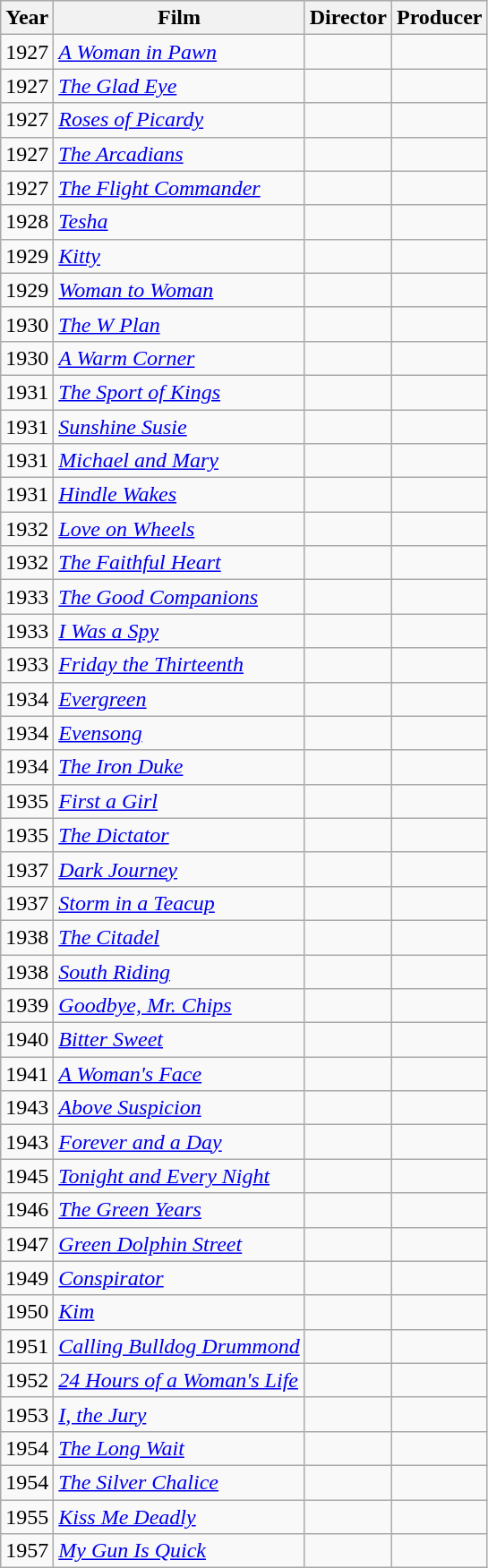<table class="wikitable">
<tr>
<th>Year</th>
<th>Film</th>
<th>Director</th>
<th>Producer</th>
</tr>
<tr>
<td>1927</td>
<td><em><a href='#'>A Woman in Pawn</a></em></td>
<td></td>
<td></td>
</tr>
<tr>
<td>1927</td>
<td><em><a href='#'>The Glad Eye</a></em></td>
<td></td>
<td></td>
</tr>
<tr>
<td>1927</td>
<td><em><a href='#'>Roses of Picardy</a></em></td>
<td></td>
<td></td>
</tr>
<tr>
<td>1927</td>
<td><em><a href='#'>The Arcadians</a></em></td>
<td></td>
<td></td>
</tr>
<tr>
<td>1927</td>
<td><em><a href='#'>The Flight Commander</a></em></td>
<td></td>
<td></td>
</tr>
<tr>
<td>1928</td>
<td><em><a href='#'>Tesha</a></em></td>
<td></td>
<td></td>
</tr>
<tr>
<td>1929</td>
<td><em><a href='#'>Kitty</a></em></td>
<td></td>
<td></td>
</tr>
<tr>
<td>1929</td>
<td><em><a href='#'>Woman to Woman</a></em></td>
<td></td>
<td></td>
</tr>
<tr>
<td>1930</td>
<td><em><a href='#'>The W Plan</a></em></td>
<td></td>
<td></td>
</tr>
<tr>
<td>1930</td>
<td><em><a href='#'>A Warm Corner</a></em></td>
<td></td>
<td></td>
</tr>
<tr>
<td>1931</td>
<td><em><a href='#'>The Sport of Kings</a></em></td>
<td></td>
<td></td>
</tr>
<tr>
<td>1931</td>
<td><em><a href='#'>Sunshine Susie</a></em></td>
<td></td>
<td></td>
</tr>
<tr>
<td>1931</td>
<td><em><a href='#'>Michael and Mary</a></em></td>
<td></td>
<td></td>
</tr>
<tr>
<td>1931</td>
<td><em><a href='#'>Hindle Wakes</a></em></td>
<td></td>
<td></td>
</tr>
<tr>
<td>1932</td>
<td><em><a href='#'>Love on Wheels</a></em></td>
<td></td>
<td></td>
</tr>
<tr>
<td>1932</td>
<td><em><a href='#'>The Faithful Heart</a></em></td>
<td></td>
<td></td>
</tr>
<tr>
<td>1933</td>
<td><em><a href='#'>The Good Companions</a></em></td>
<td></td>
<td></td>
</tr>
<tr>
<td>1933</td>
<td><em><a href='#'>I Was a Spy</a></em></td>
<td></td>
<td></td>
</tr>
<tr>
<td>1933</td>
<td><em><a href='#'>Friday the Thirteenth</a></em></td>
<td></td>
<td></td>
</tr>
<tr>
<td>1934</td>
<td><em><a href='#'>Evergreen</a></em></td>
<td></td>
<td></td>
</tr>
<tr>
<td>1934</td>
<td><em><a href='#'>Evensong</a></em></td>
<td></td>
<td></td>
</tr>
<tr>
<td>1934</td>
<td><em><a href='#'>The Iron Duke</a></em></td>
<td></td>
<td></td>
</tr>
<tr>
<td>1935</td>
<td><em><a href='#'>First a Girl</a></em></td>
<td></td>
<td></td>
</tr>
<tr>
<td>1935</td>
<td><em><a href='#'>The Dictator</a></em></td>
<td></td>
<td></td>
</tr>
<tr>
<td>1937</td>
<td><em><a href='#'>Dark Journey</a></em></td>
<td></td>
<td></td>
</tr>
<tr>
<td>1937</td>
<td><em><a href='#'>Storm in a Teacup</a></em></td>
<td></td>
<td></td>
</tr>
<tr>
<td>1938</td>
<td><em><a href='#'>The Citadel</a></em></td>
<td></td>
<td></td>
</tr>
<tr>
<td>1938</td>
<td><em><a href='#'>South Riding</a></em></td>
<td></td>
<td></td>
</tr>
<tr>
<td>1939</td>
<td><em><a href='#'>Goodbye, Mr. Chips</a></em></td>
<td></td>
<td></td>
</tr>
<tr>
<td>1940</td>
<td><em><a href='#'>Bitter Sweet</a></em></td>
<td></td>
<td></td>
</tr>
<tr>
<td>1941</td>
<td><em><a href='#'>A Woman's Face</a></em></td>
<td></td>
<td></td>
</tr>
<tr>
<td>1943</td>
<td><em><a href='#'>Above Suspicion</a></em></td>
<td></td>
<td></td>
</tr>
<tr>
<td>1943</td>
<td><em><a href='#'>Forever and a Day</a></em></td>
<td></td>
<td></td>
</tr>
<tr>
<td>1945</td>
<td><em><a href='#'>Tonight and Every Night</a></em></td>
<td></td>
<td></td>
</tr>
<tr>
<td>1946</td>
<td><em><a href='#'>The Green Years</a></em></td>
<td></td>
<td></td>
</tr>
<tr>
<td>1947</td>
<td><em><a href='#'>Green Dolphin Street</a></em></td>
<td></td>
<td></td>
</tr>
<tr>
<td>1949</td>
<td><em><a href='#'>Conspirator</a></em></td>
<td></td>
<td></td>
</tr>
<tr>
<td>1950</td>
<td><em><a href='#'>Kim</a></em></td>
<td></td>
<td></td>
</tr>
<tr>
<td>1951</td>
<td><em><a href='#'>Calling Bulldog Drummond</a></em></td>
<td></td>
<td></td>
</tr>
<tr>
<td>1952</td>
<td><em><a href='#'>24 Hours of a Woman's Life</a></em></td>
<td></td>
<td></td>
</tr>
<tr>
<td>1953</td>
<td><em><a href='#'>I, the Jury</a></em></td>
<td></td>
<td></td>
</tr>
<tr>
<td>1954</td>
<td><em><a href='#'>The Long Wait</a></em></td>
<td></td>
<td></td>
</tr>
<tr>
<td>1954</td>
<td><em><a href='#'>The Silver Chalice</a></em></td>
<td></td>
<td></td>
</tr>
<tr>
<td>1955</td>
<td><em><a href='#'>Kiss Me Deadly</a></em></td>
<td></td>
<td></td>
</tr>
<tr>
<td>1957</td>
<td><em><a href='#'>My Gun Is Quick</a></em></td>
<td></td>
<td></td>
</tr>
</table>
